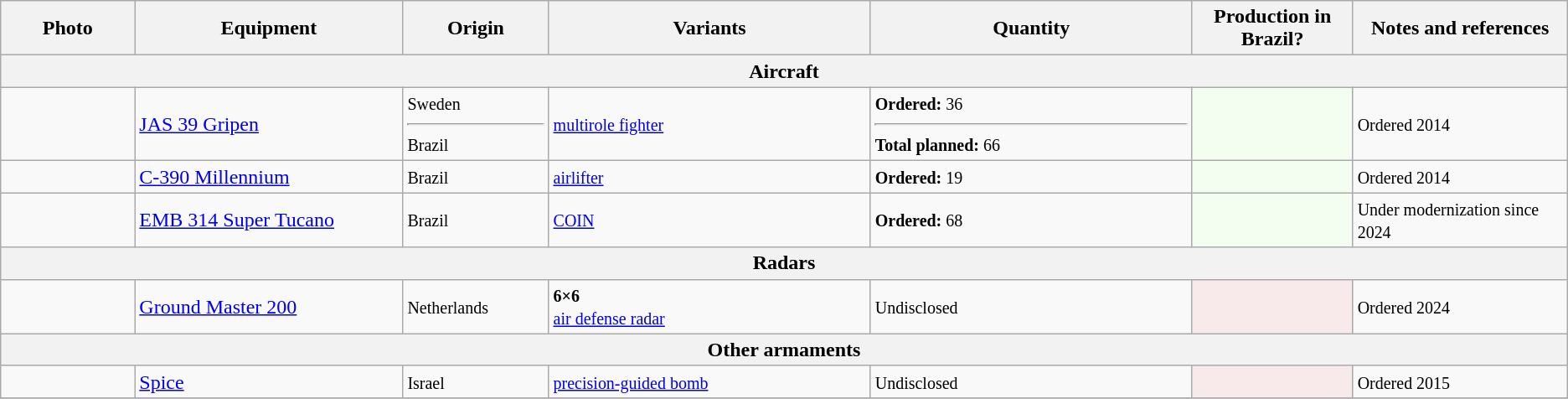<table class="wikitable" style="text-align:center;">
<tr>
<th style="text-align:center; width:5%;">Photo</th>
<th style="text-align:center; width:10%;">Equipment</th>
<th style="text-align:center; width:5%;">Origin</th>
<th style="text-align:center; width:12%;">Variants</th>
<th style="text-align:center; width:12%;">Quantity</th>
<th style="text-align:center; width:5%;">Production in Brazil?</th>
<th style="text-align:center; width:8%;">Notes and references</th>
</tr>
<tr>
<th colspan="7" style="background: lavander;">Aircraft</th>
</tr>
<tr>
<td></td>
<td style="text-align:left"><a href='#'>JAS 39 Gripen</a></td>
<td style="text-align:left"><small>Sweden<hr>Brazil</small></td>
<td style="text-align:left"><small><a href='#'>multirole fighter</a></small></td>
<td style="text-align:left"><small><strong>Ordered:</strong> 36<hr><strong>Total planned:</strong> 66</small></td>
<td style="background:#f3fef1"></td>
<td style="text-align:left"><small>Ordered 2014</small></td>
</tr>
<tr>
<td></td>
<td style="text-align:left"><a href='#'>C-390 Millennium</a></td>
<td style="text-align:left"><small>Brazil</small></td>
<td style="text-align:left"><small><a href='#'>airlifter</a></small></td>
<td style="text-align:left"><small><strong>Ordered:</strong> 19</small></td>
<td style="background:#f3fef1"></td>
<td style="text-align:left"><small>Ordered 2014</small></td>
</tr>
<tr>
<td></td>
<td style="text-align:left"><a href='#'>EMB 314 Super Tucano</a></td>
<td style="text-align:left"><small>Brazil</small></td>
<td style="text-align:left"><small><a href='#'>COIN</a></small></td>
<td style="text-align:left"><small><strong>Ordered:</strong> 68</small></td>
<td style="background:#f3fef1"></td>
<td style="text-align:left"><small>Under modernization since 2024</small></td>
</tr>
<tr>
<th colspan="7" style="background: lavander;">Radars</th>
</tr>
<tr>
<td></td>
<td style="text-align:left"><a href='#'>Ground Master 200</a></td>
<td style="text-align:left"><small>Netherlands</small></td>
<td style="text-align:left"><small><strong>6×6</strong><br><a href='#'>air defense radar</a></small></td>
<td style="text-align:left"><small>Undisclosed</small></td>
<td style="background:#f8eaea"></td>
<td style="text-align:left"><small>Ordered 2024</small></td>
</tr>
<tr>
<th colspan="7" style="background: lavander;">Other armaments</th>
</tr>
<tr>
<td></td>
<td style="text-align:left"><a href='#'>Spice</a></td>
<td style="text-align:left"><small>Israel</small></td>
<td style="text-align:left"><small><a href='#'>precision-guided bomb</a></small></td>
<td style="text-align:left"><small>Undisclosed</small></td>
<td style="background:#f8eaea"></td>
<td style="text-align:left"><small>Ordered 2015</small></td>
</tr>
<tr>
</tr>
</table>
